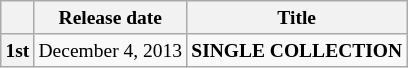<table class="wikitable" style=font-size:small>
<tr>
<th></th>
<th>Release date</th>
<th>Title</th>
</tr>
<tr>
<th>1st</th>
<td>December 4, 2013</td>
<td><strong>SINGLE COLLECTION</strong></td>
</tr>
</table>
